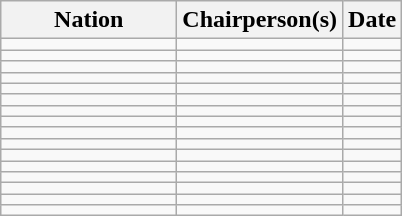<table class="wikitable sortable">
<tr>
<th width=110px>Nation</th>
<th>Chairperson(s)</th>
<th>Date</th>
</tr>
<tr>
<td></td>
<td></td>
<td></td>
</tr>
<tr>
<td></td>
<td></td>
<td></td>
</tr>
<tr>
<td></td>
<td></td>
<td></td>
</tr>
<tr>
<td></td>
<td></td>
<td></td>
</tr>
<tr>
<td></td>
<td></td>
<td></td>
</tr>
<tr>
<td></td>
<td></td>
<td></td>
</tr>
<tr>
<td></td>
<td></td>
<td></td>
</tr>
<tr>
<td></td>
<td></td>
<td></td>
</tr>
<tr>
<td></td>
<td></td>
<td></td>
</tr>
<tr>
<td></td>
<td></td>
<td></td>
</tr>
<tr>
<td></td>
<td></td>
<td></td>
</tr>
<tr>
<td></td>
<td></td>
<td></td>
</tr>
<tr>
<td></td>
<td></td>
<td></td>
</tr>
<tr>
<td></td>
<td></td>
<td></td>
</tr>
<tr>
<td></td>
<td></td>
<td></td>
</tr>
<tr>
<td></td>
<td></td>
<td></td>
</tr>
</table>
